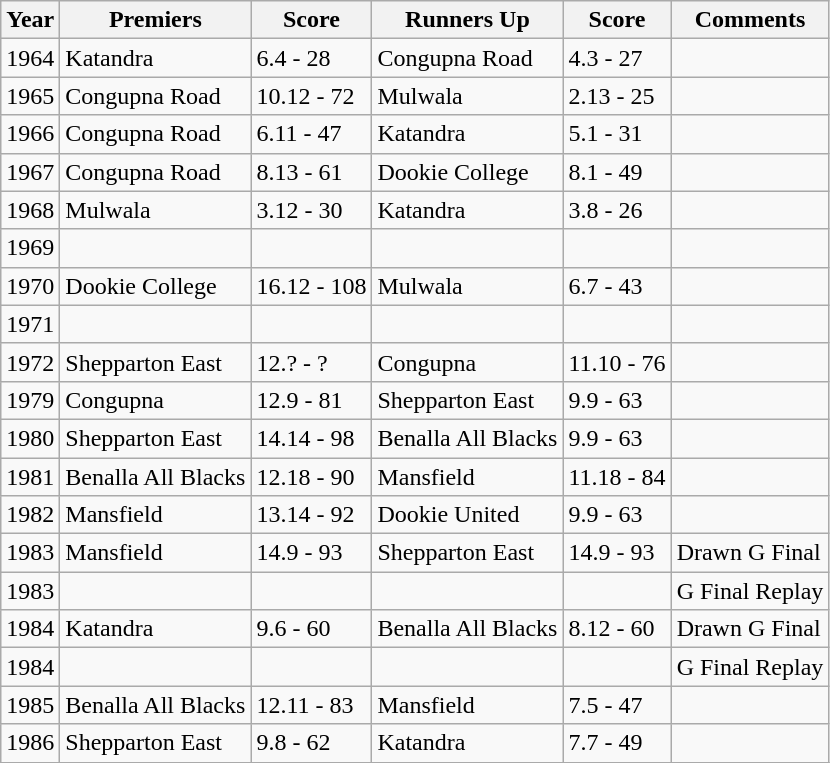<table class="wikitable sortable">
<tr>
<th>Year</th>
<th><span><strong>Premiers</strong></span></th>
<th>Score</th>
<th>Runners Up</th>
<th>Score</th>
<th>Comments</th>
</tr>
<tr>
<td>1964</td>
<td>Katandra</td>
<td>6.4 - 28</td>
<td>Congupna Road</td>
<td>4.3 - 27</td>
<td></td>
</tr>
<tr>
<td>1965</td>
<td>Congupna Road</td>
<td>10.12 - 72</td>
<td>Mulwala</td>
<td>2.13 - 25</td>
<td></td>
</tr>
<tr>
<td>1966</td>
<td>Congupna Road</td>
<td>6.11 - 47</td>
<td>Katandra</td>
<td>5.1 - 31</td>
<td></td>
</tr>
<tr>
<td>1967</td>
<td>Congupna Road</td>
<td>8.13 - 61</td>
<td>Dookie College</td>
<td>8.1 - 49</td>
<td></td>
</tr>
<tr>
<td>1968</td>
<td>Mulwala</td>
<td>3.12 - 30</td>
<td>Katandra</td>
<td>3.8 - 26</td>
<td></td>
</tr>
<tr>
<td>1969</td>
<td></td>
<td></td>
<td></td>
<td></td>
<td></td>
</tr>
<tr>
<td>1970</td>
<td>Dookie College</td>
<td>16.12 - 108</td>
<td>Mulwala</td>
<td>6.7 - 43</td>
<td></td>
</tr>
<tr>
<td>1971</td>
<td></td>
<td></td>
<td></td>
<td></td>
<td></td>
</tr>
<tr>
<td>1972</td>
<td>Shepparton East</td>
<td>12.? - ?</td>
<td>Congupna</td>
<td>11.10 - 76</td>
<td></td>
</tr>
<tr>
<td>1979</td>
<td>Congupna</td>
<td>12.9 - 81</td>
<td>Shepparton East</td>
<td>9.9 - 63</td>
<td></td>
</tr>
<tr>
<td>1980</td>
<td>Shepparton East</td>
<td>14.14 - 98</td>
<td>Benalla All Blacks</td>
<td>9.9 - 63</td>
<td></td>
</tr>
<tr>
<td>1981</td>
<td>Benalla All Blacks</td>
<td>12.18 - 90</td>
<td>Mansfield</td>
<td>11.18 - 84</td>
<td></td>
</tr>
<tr>
<td>1982</td>
<td>Mansfield</td>
<td>13.14 - 92</td>
<td>Dookie United</td>
<td>9.9 - 63</td>
<td></td>
</tr>
<tr>
<td>1983</td>
<td>Mansfield</td>
<td>14.9 - 93</td>
<td>Shepparton East</td>
<td>14.9 - 93</td>
<td>Drawn G Final</td>
</tr>
<tr>
<td>1983</td>
<td></td>
<td></td>
<td></td>
<td></td>
<td>G Final Replay</td>
</tr>
<tr>
<td>1984</td>
<td>Katandra</td>
<td>9.6 - 60</td>
<td>Benalla All Blacks</td>
<td>8.12 - 60</td>
<td>Drawn G Final</td>
</tr>
<tr>
<td>1984</td>
<td></td>
<td></td>
<td></td>
<td></td>
<td>G Final Replay</td>
</tr>
<tr>
<td>1985</td>
<td>Benalla All Blacks</td>
<td>12.11 - 83</td>
<td>Mansfield</td>
<td>7.5 - 47</td>
<td></td>
</tr>
<tr>
<td>1986</td>
<td>Shepparton East</td>
<td>9.8 - 62</td>
<td>Katandra</td>
<td>7.7 - 49</td>
<td></td>
</tr>
<tr>
</tr>
</table>
